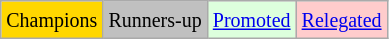<table class="wikitable">
<tr>
<td bgcolor=gold><small>Champions</small></td>
<td bgcolor=silver><small>Runners-up</small></td>
<td bgcolor="#DDFFDD"><small><a href='#'>Promoted</a></small></td>
<td bgcolor="#FFCCCC"><small><a href='#'>Relegated</a></small></td>
</tr>
</table>
